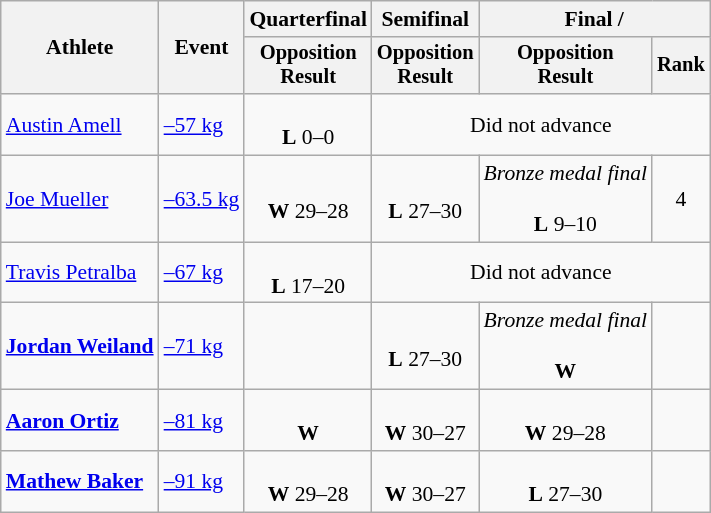<table class=wikitable style=font-size:90%;text-align:center>
<tr>
<th rowspan=2>Athlete</th>
<th rowspan=2>Event</th>
<th>Quarterfinal</th>
<th>Semifinal</th>
<th colspan=2>Final / </th>
</tr>
<tr style=font-size:95%>
<th>Opposition<br>Result</th>
<th>Opposition<br>Result</th>
<th>Opposition<br>Result</th>
<th>Rank</th>
</tr>
<tr>
<td align=left><a href='#'>Austin Amell</a></td>
<td align=left><a href='#'>–57 kg</a></td>
<td><br><strong>L</strong> 0–0 </td>
<td colspan=3>Did not advance</td>
</tr>
<tr>
<td align=left><a href='#'>Joe Mueller</a></td>
<td align=left><a href='#'> –63.5 kg</a></td>
<td><br><strong>W</strong> 29–28</td>
<td><br><strong>L</strong> 27–30</td>
<td><em>Bronze medal final</em><br><br><strong>L</strong> 9–10</td>
<td>4</td>
</tr>
<tr>
<td align=left><a href='#'>Travis Petralba</a></td>
<td align=left><a href='#'>–67 kg</a></td>
<td><br><strong>L</strong> 17–20</td>
<td colspan=3>Did not advance</td>
</tr>
<tr>
<td align=left><strong><a href='#'>Jordan Weiland</a></strong></td>
<td align=left><a href='#'>–71 kg</a></td>
<td></td>
<td><br><strong>L</strong> 27–30</td>
<td><em>Bronze medal final</em><br><br><strong>W</strong> </td>
<td></td>
</tr>
<tr>
<td align=left><strong><a href='#'>Aaron Ortiz</a></strong></td>
<td align=left><a href='#'>–81 kg</a></td>
<td><br><strong>W</strong> </td>
<td><br><strong>W</strong> 30–27</td>
<td><br><strong>W</strong> 29–28</td>
<td></td>
</tr>
<tr>
<td align=left><strong><a href='#'>Mathew Baker</a></strong></td>
<td align=left><a href='#'>–91 kg</a></td>
<td><br><strong>W</strong> 29–28</td>
<td><br><strong>W</strong> 30–27</td>
<td><br><strong>L</strong> 27–30</td>
<td></td>
</tr>
</table>
